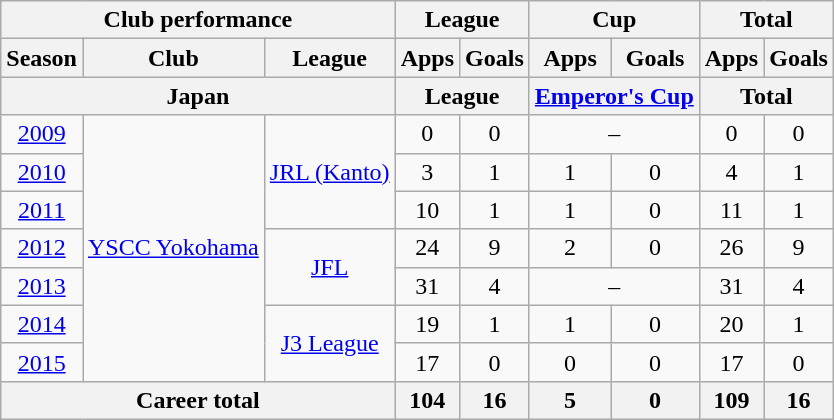<table class="wikitable" style="text-align:center">
<tr>
<th colspan=3>Club performance</th>
<th colspan=2>League</th>
<th colspan=2>Cup</th>
<th colspan=2>Total</th>
</tr>
<tr>
<th>Season</th>
<th>Club</th>
<th>League</th>
<th>Apps</th>
<th>Goals</th>
<th>Apps</th>
<th>Goals</th>
<th>Apps</th>
<th>Goals</th>
</tr>
<tr>
<th colspan=3>Japan</th>
<th colspan=2>League</th>
<th colspan=2><a href='#'>Emperor's Cup</a></th>
<th colspan=2>Total</th>
</tr>
<tr>
<td><a href='#'>2009</a></td>
<td rowspan="7"><a href='#'>YSCC Yokohama</a></td>
<td rowspan="3"><a href='#'>JRL (Kanto)</a></td>
<td>0</td>
<td>0</td>
<td colspan="2">–</td>
<td>0</td>
<td>0</td>
</tr>
<tr>
<td><a href='#'>2010</a></td>
<td>3</td>
<td>1</td>
<td>1</td>
<td>0</td>
<td>4</td>
<td>1</td>
</tr>
<tr>
<td><a href='#'>2011</a></td>
<td>10</td>
<td>1</td>
<td>1</td>
<td>0</td>
<td>11</td>
<td>1</td>
</tr>
<tr>
<td><a href='#'>2012</a></td>
<td rowspan="2"><a href='#'>JFL</a></td>
<td>24</td>
<td>9</td>
<td>2</td>
<td>0</td>
<td>26</td>
<td>9</td>
</tr>
<tr>
<td><a href='#'>2013</a></td>
<td>31</td>
<td>4</td>
<td colspan="2">–</td>
<td>31</td>
<td>4</td>
</tr>
<tr>
<td><a href='#'>2014</a></td>
<td rowspan="2"><a href='#'>J3 League</a></td>
<td>19</td>
<td>1</td>
<td>1</td>
<td>0</td>
<td>20</td>
<td>1</td>
</tr>
<tr>
<td><a href='#'>2015</a></td>
<td>17</td>
<td>0</td>
<td>0</td>
<td>0</td>
<td>17</td>
<td>0</td>
</tr>
<tr>
<th colspan=3>Career total</th>
<th>104</th>
<th>16</th>
<th>5</th>
<th>0</th>
<th>109</th>
<th>16</th>
</tr>
</table>
